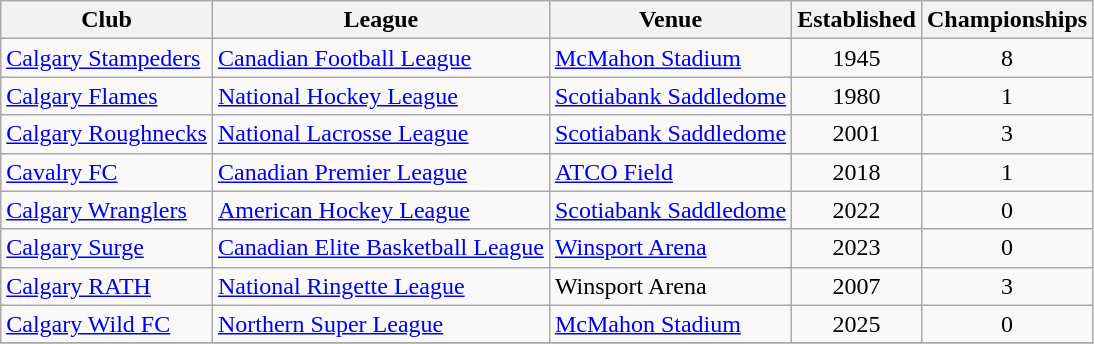<table class="wikitable">
<tr>
<th>Club</th>
<th>League</th>
<th>Venue</th>
<th>Established</th>
<th>Championships</th>
</tr>
<tr>
<td><a href='#'>Calgary Stampeders</a></td>
<td><a href='#'>Canadian Football League</a></td>
<td><a href='#'>McMahon Stadium</a></td>
<td style="text-align:center">1945</td>
<td style="text-align:center">8</td>
</tr>
<tr>
<td><a href='#'>Calgary Flames</a></td>
<td><a href='#'>National Hockey League</a></td>
<td><a href='#'>Scotiabank Saddledome</a></td>
<td style="text-align:center">1980</td>
<td style="text-align:center">1</td>
</tr>
<tr>
<td><a href='#'>Calgary Roughnecks</a></td>
<td><a href='#'>National Lacrosse League</a></td>
<td><a href='#'>Scotiabank Saddledome</a></td>
<td style="text-align:center">2001</td>
<td style="text-align:center">3</td>
</tr>
<tr>
<td><a href='#'>Cavalry FC</a></td>
<td><a href='#'>Canadian Premier League</a></td>
<td><a href='#'>ATCO Field</a></td>
<td style="text-align:center">2018</td>
<td style="text-align:center">1</td>
</tr>
<tr>
<td><a href='#'>Calgary Wranglers</a></td>
<td><a href='#'>American Hockey League</a></td>
<td><a href='#'>Scotiabank Saddledome</a></td>
<td style="text-align:center">2022</td>
<td style="text-align:center">0</td>
</tr>
<tr>
<td><a href='#'>Calgary Surge</a></td>
<td><a href='#'>Canadian Elite Basketball League</a></td>
<td><a href='#'>Winsport Arena</a></td>
<td style="text-align:center">2023</td>
<td style="text-align:center">0</td>
</tr>
<tr>
<td><a href='#'>Calgary RATH</a></td>
<td><a href='#'>National Ringette League</a></td>
<td>Winsport Arena</td>
<td style="text-align:center">2007</td>
<td style="text-align:center">3</td>
</tr>
<tr>
<td><a href='#'>Calgary Wild FC</a></td>
<td><a href='#'>Northern Super League</a></td>
<td><a href='#'>McMahon Stadium</a></td>
<td style="text-align:center;">2025</td>
<td style="text-align:center;">0</td>
</tr>
<tr>
</tr>
</table>
